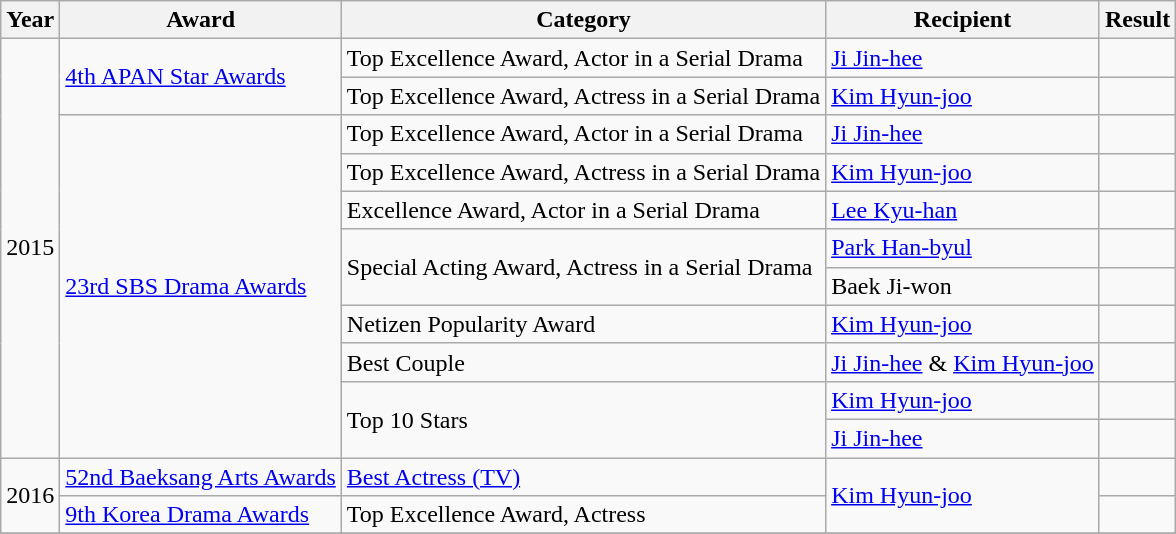<table class="wikitable">
<tr>
<th>Year</th>
<th>Award</th>
<th>Category</th>
<th>Recipient</th>
<th>Result</th>
</tr>
<tr>
<td rowspan="11">2015</td>
<td rowspan="2"><a href='#'>4th APAN Star Awards</a></td>
<td>Top Excellence Award, Actor in a Serial Drama</td>
<td><a href='#'>Ji Jin-hee</a></td>
<td></td>
</tr>
<tr>
<td>Top Excellence Award, Actress in a Serial Drama</td>
<td><a href='#'>Kim Hyun-joo</a></td>
<td></td>
</tr>
<tr>
<td rowspan="9"><a href='#'>23rd SBS Drama Awards</a></td>
<td>Top Excellence Award, Actor in a Serial Drama</td>
<td><a href='#'>Ji Jin-hee</a></td>
<td></td>
</tr>
<tr>
<td>Top Excellence Award, Actress in a Serial Drama</td>
<td><a href='#'>Kim Hyun-joo</a></td>
<td></td>
</tr>
<tr>
<td>Excellence Award, Actor in a Serial Drama</td>
<td><a href='#'>Lee Kyu-han</a></td>
<td></td>
</tr>
<tr>
<td rowspan="2">Special Acting Award, Actress in a Serial Drama</td>
<td><a href='#'>Park Han-byul</a></td>
<td></td>
</tr>
<tr>
<td>Baek Ji-won</td>
<td></td>
</tr>
<tr>
<td>Netizen Popularity Award</td>
<td><a href='#'>Kim Hyun-joo</a></td>
<td></td>
</tr>
<tr>
<td>Best Couple</td>
<td><a href='#'>Ji Jin-hee</a> & <a href='#'>Kim Hyun-joo</a></td>
<td></td>
</tr>
<tr>
<td rowspan="2">Top 10 Stars</td>
<td><a href='#'>Kim Hyun-joo</a></td>
<td></td>
</tr>
<tr>
<td><a href='#'>Ji Jin-hee</a></td>
<td></td>
</tr>
<tr>
<td rowspan="2">2016</td>
<td><a href='#'>52nd Baeksang Arts Awards</a></td>
<td><a href='#'>Best Actress (TV)</a></td>
<td rowspan="2"><a href='#'>Kim Hyun-joo</a></td>
<td></td>
</tr>
<tr>
<td><a href='#'>9th Korea Drama Awards</a></td>
<td>Top Excellence Award, Actress</td>
<td></td>
</tr>
<tr>
</tr>
</table>
